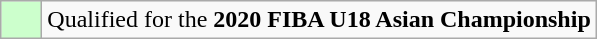<table class="wikitable">
<tr>
<td width=20px bgcolor="#ccffcc"></td>
<td>Qualified for the <strong>2020 FIBA U18 Asian Championship</strong></td>
</tr>
</table>
